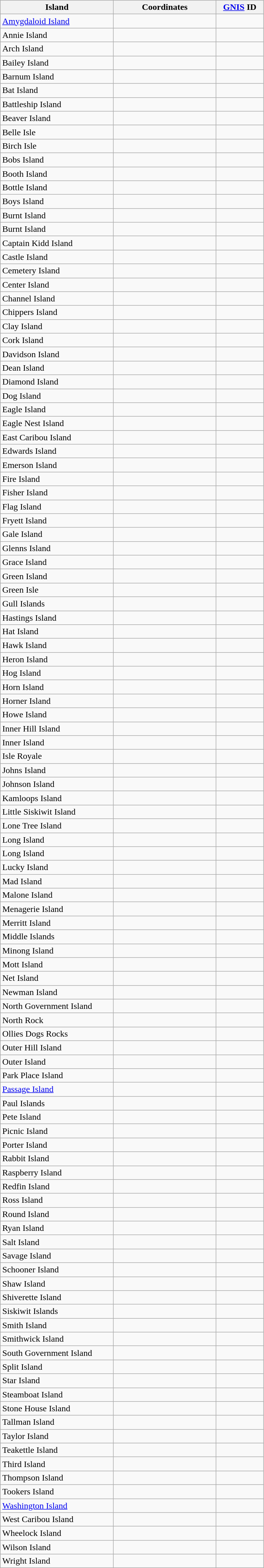<table class="wikitable sortable" style="float:left;text-align:center">
<tr>
<th width="200pt">Island</th>
<th width="180pt">Coordinates</th>
<th width="80pt"><a href='#'>GNIS</a> ID</th>
</tr>
<tr>
<td align="left"><a href='#'>Amygdaloid Island</a></td>
<td></td>
<td></td>
</tr>
<tr>
<td align="left">Annie Island</td>
<td></td>
<td></td>
</tr>
<tr>
<td align="left">Arch Island</td>
<td></td>
<td></td>
</tr>
<tr>
<td align="left">Bailey Island</td>
<td></td>
<td></td>
</tr>
<tr>
<td align="left">Barnum Island</td>
<td></td>
<td></td>
</tr>
<tr>
<td align="left">Bat Island</td>
<td></td>
<td></td>
</tr>
<tr>
<td align="left">Battleship Island</td>
<td></td>
<td></td>
</tr>
<tr>
<td align="left">Beaver Island</td>
<td></td>
<td></td>
</tr>
<tr>
<td align="left">Belle Isle</td>
<td></td>
<td></td>
</tr>
<tr>
<td align="left">Birch Isle</td>
<td></td>
<td></td>
</tr>
<tr>
<td align="left">Bobs Island</td>
<td></td>
<td></td>
</tr>
<tr>
<td align="left">Booth Island</td>
<td></td>
<td></td>
</tr>
<tr>
<td align="left">Bottle Island</td>
<td></td>
<td></td>
</tr>
<tr>
<td align="left">Boys Island</td>
<td></td>
<td></td>
</tr>
<tr>
<td align="left">Burnt Island</td>
<td></td>
<td></td>
</tr>
<tr>
<td align="left">Burnt Island</td>
<td></td>
<td></td>
</tr>
<tr>
<td align="left">Captain Kidd Island</td>
<td></td>
<td></td>
</tr>
<tr>
<td align="left">Castle Island</td>
<td></td>
<td></td>
</tr>
<tr>
<td align="left">Cemetery Island</td>
<td></td>
<td></td>
</tr>
<tr>
<td align="left">Center Island</td>
<td></td>
<td></td>
</tr>
<tr>
<td align="left">Channel Island</td>
<td></td>
<td></td>
</tr>
<tr>
<td align="left">Chippers Island</td>
<td></td>
<td></td>
</tr>
<tr>
<td align="left">Clay Island</td>
<td></td>
<td></td>
</tr>
<tr>
<td align="left">Cork Island</td>
<td></td>
<td></td>
</tr>
<tr>
<td align="left">Davidson Island</td>
<td></td>
<td></td>
</tr>
<tr>
<td align="left">Dean Island</td>
<td></td>
<td></td>
</tr>
<tr>
<td align="left">Diamond Island</td>
<td></td>
<td></td>
</tr>
<tr>
<td align="left">Dog Island</td>
<td></td>
<td></td>
</tr>
<tr>
<td align="left">Eagle Island</td>
<td></td>
<td></td>
</tr>
<tr>
<td align="left">Eagle Nest Island</td>
<td></td>
<td></td>
</tr>
<tr>
<td align="left">East Caribou Island</td>
<td></td>
<td></td>
</tr>
<tr>
<td align="left">Edwards Island</td>
<td></td>
<td></td>
</tr>
<tr>
<td align="left">Emerson Island</td>
<td></td>
<td></td>
</tr>
<tr>
<td align="left">Fire Island</td>
<td></td>
<td></td>
</tr>
<tr>
<td align="left">Fisher Island</td>
<td></td>
<td></td>
</tr>
<tr>
<td align="left">Flag Island</td>
<td></td>
<td></td>
</tr>
<tr>
<td align="left">Fryett Island</td>
<td></td>
<td></td>
</tr>
<tr>
<td align="left">Gale Island</td>
<td></td>
<td></td>
</tr>
<tr>
<td align="left">Glenns Island</td>
<td></td>
<td></td>
</tr>
<tr>
<td align="left">Grace Island</td>
<td></td>
<td></td>
</tr>
<tr>
<td align="left">Green Island</td>
<td></td>
<td></td>
</tr>
<tr>
<td align="left">Green Isle</td>
<td></td>
<td></td>
</tr>
<tr>
<td align="left">Gull Islands</td>
<td></td>
<td></td>
</tr>
<tr>
<td align="left">Hastings Island</td>
<td></td>
<td></td>
</tr>
<tr>
<td align="left">Hat Island</td>
<td></td>
<td></td>
</tr>
<tr>
<td align="left">Hawk Island</td>
<td></td>
<td></td>
</tr>
<tr>
<td align="left">Heron Island</td>
<td></td>
<td></td>
</tr>
<tr>
<td align="left">Hog Island</td>
<td></td>
<td></td>
</tr>
<tr>
<td align="left">Horn Island</td>
<td></td>
<td></td>
</tr>
<tr>
<td align="left">Horner Island</td>
<td></td>
<td></td>
</tr>
<tr>
<td align="left">Howe Island</td>
<td></td>
<td></td>
</tr>
<tr>
<td align="left">Inner Hill Island</td>
<td></td>
<td></td>
</tr>
<tr>
<td align="left">Inner Island</td>
<td></td>
<td></td>
</tr>
<tr>
<td align="left">Isle Royale</td>
<td></td>
<td></td>
</tr>
<tr>
<td align="left">Johns Island</td>
<td></td>
<td></td>
</tr>
<tr>
<td align="left">Johnson Island</td>
<td></td>
<td></td>
</tr>
<tr>
<td align="left">Kamloops Island</td>
<td></td>
<td></td>
</tr>
<tr>
<td align="left">Little Siskiwit Island</td>
<td></td>
<td></td>
</tr>
<tr>
<td align="left">Lone Tree Island</td>
<td></td>
<td></td>
</tr>
<tr>
<td align="left">Long Island</td>
<td></td>
<td></td>
</tr>
<tr>
<td align="left">Long Island</td>
<td></td>
<td></td>
</tr>
<tr>
<td align="left">Lucky Island</td>
<td></td>
<td></td>
</tr>
<tr>
<td align="left">Mad Island</td>
<td></td>
<td></td>
</tr>
<tr>
<td align="left">Malone Island</td>
<td></td>
<td></td>
</tr>
<tr>
<td align="left">Menagerie Island</td>
<td></td>
<td></td>
</tr>
<tr>
<td align="left">Merritt Island</td>
<td></td>
<td></td>
</tr>
<tr>
<td align="left">Middle Islands</td>
<td></td>
<td></td>
</tr>
<tr>
<td align="left">Minong Island</td>
<td></td>
<td></td>
</tr>
<tr>
<td align="left">Mott Island</td>
<td></td>
<td></td>
</tr>
<tr>
<td align="left">Net Island</td>
<td></td>
<td></td>
</tr>
<tr>
<td align="left">Newman Island</td>
<td></td>
<td></td>
</tr>
<tr>
<td align="left">North Government Island</td>
<td></td>
<td></td>
</tr>
<tr>
<td align="left">North Rock</td>
<td></td>
<td></td>
</tr>
<tr>
<td align="left">Ollies Dogs Rocks</td>
<td></td>
<td></td>
</tr>
<tr>
<td align="left">Outer Hill Island</td>
<td></td>
<td></td>
</tr>
<tr>
<td align="left">Outer Island</td>
<td></td>
<td></td>
</tr>
<tr>
<td align="left">Park Place Island</td>
<td></td>
<td></td>
</tr>
<tr>
<td align="left"><a href='#'>Passage Island</a></td>
<td></td>
<td></td>
</tr>
<tr>
<td align="left">Paul Islands</td>
<td></td>
<td></td>
</tr>
<tr>
<td align="left">Pete Island</td>
<td></td>
<td></td>
</tr>
<tr>
<td align="left">Picnic Island</td>
<td></td>
<td></td>
</tr>
<tr>
<td align="left">Porter Island</td>
<td></td>
<td></td>
</tr>
<tr>
<td align="left">Rabbit Island</td>
<td></td>
<td></td>
</tr>
<tr>
<td align="left">Raspberry Island</td>
<td></td>
<td></td>
</tr>
<tr>
<td align="left">Redfin Island</td>
<td></td>
<td></td>
</tr>
<tr>
<td align="left">Ross Island</td>
<td></td>
<td></td>
</tr>
<tr>
<td align="left">Round Island</td>
<td></td>
<td></td>
</tr>
<tr>
<td align="left">Ryan Island</td>
<td></td>
<td></td>
</tr>
<tr>
<td align="left">Salt Island</td>
<td></td>
<td></td>
</tr>
<tr>
<td align="left">Savage Island</td>
<td></td>
<td></td>
</tr>
<tr>
<td align="left">Schooner Island</td>
<td></td>
<td></td>
</tr>
<tr>
<td align="left">Shaw Island</td>
<td></td>
<td></td>
</tr>
<tr>
<td align="left">Shiverette Island</td>
<td></td>
<td></td>
</tr>
<tr>
<td align="left">Siskiwit Islands</td>
<td></td>
<td></td>
</tr>
<tr>
<td align="left">Smith Island</td>
<td></td>
<td></td>
</tr>
<tr>
<td align="left">Smithwick Island</td>
<td></td>
<td></td>
</tr>
<tr>
<td align="left">South Government Island</td>
<td></td>
<td></td>
</tr>
<tr>
<td align="left">Split Island</td>
<td></td>
<td></td>
</tr>
<tr>
<td align="left">Star Island</td>
<td></td>
<td></td>
</tr>
<tr>
<td align="left">Steamboat Island</td>
<td></td>
<td></td>
</tr>
<tr>
<td align="left">Stone House Island</td>
<td></td>
<td></td>
</tr>
<tr>
<td align="left">Tallman Island</td>
<td></td>
<td></td>
</tr>
<tr>
<td align="left">Taylor Island</td>
<td></td>
<td></td>
</tr>
<tr>
<td align="left">Teakettle Island</td>
<td></td>
<td></td>
</tr>
<tr>
<td align="left">Third Island</td>
<td></td>
<td></td>
</tr>
<tr>
<td align="left">Thompson Island</td>
<td></td>
<td></td>
</tr>
<tr>
<td align="left">Tookers Island</td>
<td></td>
<td></td>
</tr>
<tr>
<td align="left"><a href='#'>Washington Island</a></td>
<td></td>
<td></td>
</tr>
<tr>
<td align="left">West Caribou Island</td>
<td></td>
<td></td>
</tr>
<tr>
<td align="left">Wheelock Island</td>
<td></td>
<td></td>
</tr>
<tr>
<td align="left">Wilson Island</td>
<td></td>
<td></td>
</tr>
<tr>
<td align="left">Wright Island</td>
<td></td>
<td></td>
</tr>
</table>
